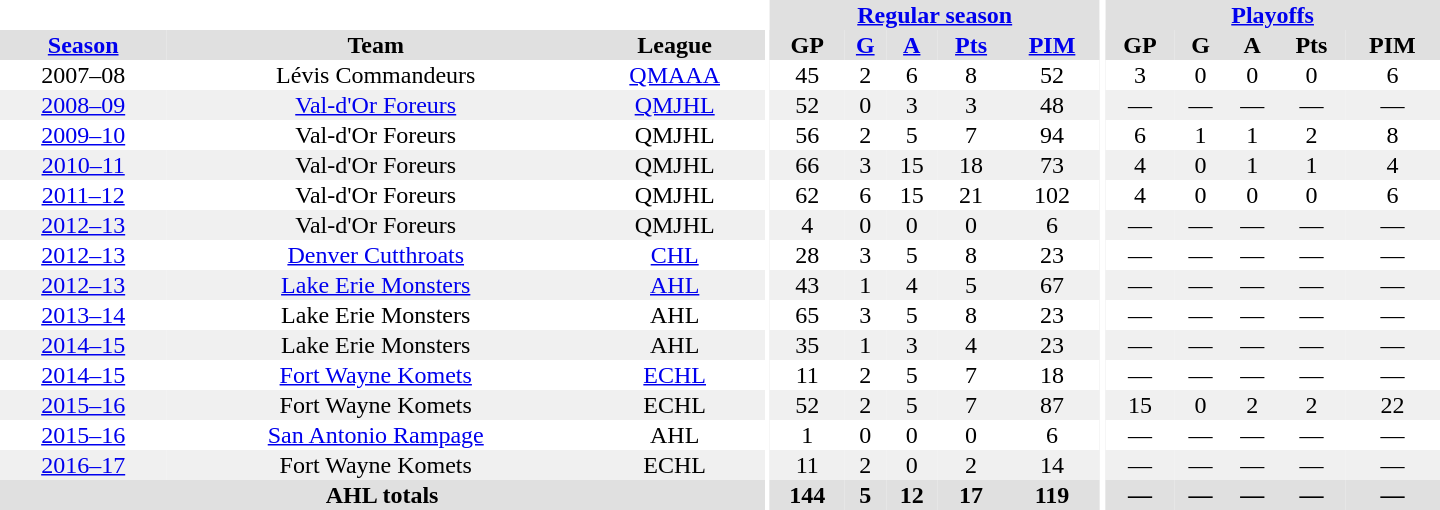<table border="0" cellpadding="1" cellspacing="0" style="text-align:center; width:60em">
<tr bgcolor="#e0e0e0">
<th colspan="3" bgcolor="#ffffff"></th>
<th rowspan="99" bgcolor="#ffffff"></th>
<th colspan="5"><a href='#'>Regular season</a></th>
<th rowspan="99" bgcolor="#ffffff"></th>
<th colspan="5"><a href='#'>Playoffs</a></th>
</tr>
<tr bgcolor="#e0e0e0">
<th><a href='#'>Season</a></th>
<th>Team</th>
<th>League</th>
<th>GP</th>
<th><a href='#'>G</a></th>
<th><a href='#'>A</a></th>
<th><a href='#'>Pts</a></th>
<th><a href='#'>PIM</a></th>
<th>GP</th>
<th>G</th>
<th>A</th>
<th>Pts</th>
<th>PIM</th>
</tr>
<tr>
<td>2007–08</td>
<td>Lévis Commandeurs</td>
<td><a href='#'>QMAAA</a></td>
<td>45</td>
<td>2</td>
<td>6</td>
<td>8</td>
<td>52</td>
<td>3</td>
<td>0</td>
<td>0</td>
<td>0</td>
<td>6</td>
</tr>
<tr bgcolor="#f0f0f0">
<td><a href='#'>2008–09</a></td>
<td><a href='#'>Val-d'Or Foreurs</a></td>
<td><a href='#'>QMJHL</a></td>
<td>52</td>
<td>0</td>
<td>3</td>
<td>3</td>
<td>48</td>
<td>—</td>
<td>—</td>
<td>—</td>
<td>—</td>
<td>—</td>
</tr>
<tr>
<td><a href='#'>2009–10</a></td>
<td>Val-d'Or Foreurs</td>
<td>QMJHL</td>
<td>56</td>
<td>2</td>
<td>5</td>
<td>7</td>
<td>94</td>
<td>6</td>
<td>1</td>
<td>1</td>
<td>2</td>
<td>8</td>
</tr>
<tr bgcolor="#f0f0f0">
<td><a href='#'>2010–11</a></td>
<td>Val-d'Or Foreurs</td>
<td>QMJHL</td>
<td>66</td>
<td>3</td>
<td>15</td>
<td>18</td>
<td>73</td>
<td>4</td>
<td>0</td>
<td>1</td>
<td>1</td>
<td>4</td>
</tr>
<tr>
<td><a href='#'>2011–12</a></td>
<td>Val-d'Or Foreurs</td>
<td>QMJHL</td>
<td>62</td>
<td>6</td>
<td>15</td>
<td>21</td>
<td>102</td>
<td>4</td>
<td>0</td>
<td>0</td>
<td>0</td>
<td>6</td>
</tr>
<tr bgcolor="#f0f0f0">
<td><a href='#'>2012–13</a></td>
<td>Val-d'Or Foreurs</td>
<td>QMJHL</td>
<td>4</td>
<td>0</td>
<td>0</td>
<td>0</td>
<td>6</td>
<td>—</td>
<td>—</td>
<td>—</td>
<td>—</td>
<td>—</td>
</tr>
<tr>
<td><a href='#'>2012–13</a></td>
<td><a href='#'>Denver Cutthroats</a></td>
<td><a href='#'>CHL</a></td>
<td>28</td>
<td>3</td>
<td>5</td>
<td>8</td>
<td>23</td>
<td>—</td>
<td>—</td>
<td>—</td>
<td>—</td>
<td>—</td>
</tr>
<tr bgcolor="#f0f0f0">
<td><a href='#'>2012–13</a></td>
<td><a href='#'>Lake Erie Monsters</a></td>
<td><a href='#'>AHL</a></td>
<td>43</td>
<td>1</td>
<td>4</td>
<td>5</td>
<td>67</td>
<td>—</td>
<td>—</td>
<td>—</td>
<td>—</td>
<td>—</td>
</tr>
<tr>
<td><a href='#'>2013–14</a></td>
<td>Lake Erie Monsters</td>
<td>AHL</td>
<td>65</td>
<td>3</td>
<td>5</td>
<td>8</td>
<td>23</td>
<td>—</td>
<td>—</td>
<td>—</td>
<td>—</td>
<td>—</td>
</tr>
<tr bgcolor="#f0f0f0">
<td><a href='#'>2014–15</a></td>
<td>Lake Erie Monsters</td>
<td>AHL</td>
<td>35</td>
<td>1</td>
<td>3</td>
<td>4</td>
<td>23</td>
<td>—</td>
<td>—</td>
<td>—</td>
<td>—</td>
<td>—</td>
</tr>
<tr>
<td><a href='#'>2014–15</a></td>
<td><a href='#'>Fort Wayne Komets</a></td>
<td><a href='#'>ECHL</a></td>
<td>11</td>
<td>2</td>
<td>5</td>
<td>7</td>
<td>18</td>
<td>—</td>
<td>—</td>
<td>—</td>
<td>—</td>
<td>—</td>
</tr>
<tr bgcolor="#f0f0f0">
<td><a href='#'>2015–16</a></td>
<td>Fort Wayne Komets</td>
<td>ECHL</td>
<td>52</td>
<td>2</td>
<td>5</td>
<td>7</td>
<td>87</td>
<td>15</td>
<td>0</td>
<td>2</td>
<td>2</td>
<td>22</td>
</tr>
<tr>
<td><a href='#'>2015–16</a></td>
<td><a href='#'>San Antonio Rampage</a></td>
<td>AHL</td>
<td>1</td>
<td>0</td>
<td>0</td>
<td>0</td>
<td>6</td>
<td>—</td>
<td>—</td>
<td>—</td>
<td>—</td>
<td>—</td>
</tr>
<tr bgcolor="#f0f0f0">
<td><a href='#'>2016–17</a></td>
<td>Fort Wayne Komets</td>
<td>ECHL</td>
<td>11</td>
<td>2</td>
<td>0</td>
<td>2</td>
<td>14</td>
<td>—</td>
<td>—</td>
<td>—</td>
<td>—</td>
<td>—</td>
</tr>
<tr bgcolor="#e0e0e0">
<th colspan="3">AHL totals</th>
<th>144</th>
<th>5</th>
<th>12</th>
<th>17</th>
<th>119</th>
<th>—</th>
<th>—</th>
<th>—</th>
<th>—</th>
<th>—</th>
</tr>
</table>
